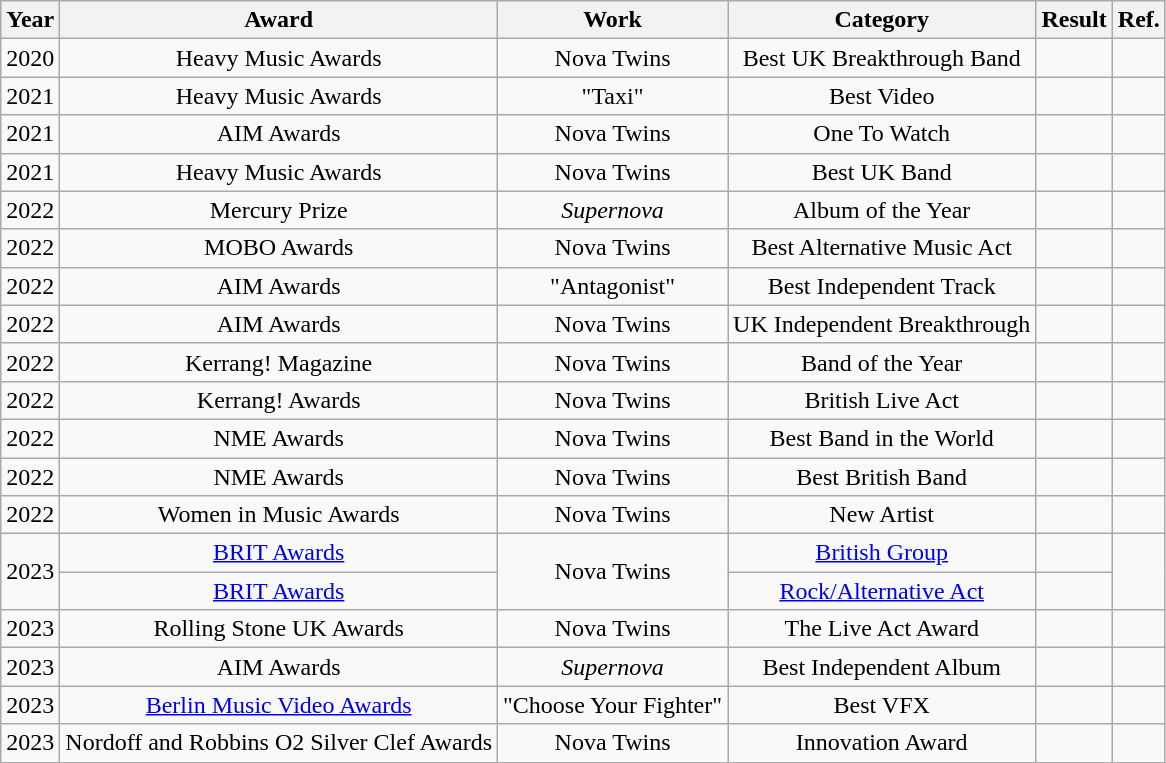<table class="wikitable plainrowheaders" style="text-align:center;">
<tr>
<th>Year</th>
<th>Award</th>
<th>Work</th>
<th>Category</th>
<th>Result</th>
<th>Ref.</th>
</tr>
<tr>
<td>2020</td>
<td>Heavy Music Awards</td>
<td>Nova Twins</td>
<td>Best UK Breakthrough Band</td>
<td></td>
<td></td>
</tr>
<tr>
<td>2021</td>
<td>Heavy Music Awards</td>
<td>"Taxi"</td>
<td>Best Video</td>
<td></td>
<td></td>
</tr>
<tr>
<td>2021</td>
<td>AIM Awards</td>
<td>Nova Twins</td>
<td>One To Watch</td>
<td></td>
<td></td>
</tr>
<tr>
<td>2021</td>
<td>Heavy Music Awards</td>
<td>Nova Twins</td>
<td>Best UK Band</td>
<td></td>
<td></td>
</tr>
<tr>
<td>2022</td>
<td>Mercury Prize</td>
<td><em>Supernova</em></td>
<td>Album of the Year</td>
<td></td>
<td></td>
</tr>
<tr>
<td>2022</td>
<td>MOBO Awards</td>
<td>Nova Twins</td>
<td>Best Alternative Music Act</td>
<td></td>
<td></td>
</tr>
<tr>
<td>2022</td>
<td>AIM Awards</td>
<td>"Antagonist"</td>
<td>Best Independent Track</td>
<td></td>
<td></td>
</tr>
<tr>
<td>2022</td>
<td>AIM Awards</td>
<td>Nova Twins</td>
<td>UK Independent Breakthrough</td>
<td></td>
<td></td>
</tr>
<tr>
<td>2022</td>
<td>Kerrang! Magazine</td>
<td>Nova Twins</td>
<td>Band of the Year</td>
<td></td>
<td></td>
</tr>
<tr>
<td>2022</td>
<td>Kerrang! Awards</td>
<td>Nova Twins</td>
<td>British Live Act</td>
<td></td>
<td></td>
</tr>
<tr>
<td>2022</td>
<td>NME Awards</td>
<td>Nova Twins</td>
<td>Best Band in the World</td>
<td></td>
<td></td>
</tr>
<tr>
<td>2022</td>
<td>NME Awards</td>
<td>Nova Twins</td>
<td>Best British Band</td>
<td></td>
<td></td>
</tr>
<tr>
<td>2022</td>
<td>Women in Music Awards</td>
<td>Nova Twins</td>
<td>New Artist</td>
<td></td>
<td></td>
</tr>
<tr>
<td rowspan="2">2023</td>
<td><a href='#'>BRIT Awards</a></td>
<td rowspan="2">Nova Twins</td>
<td><a href='#'>British Group</a></td>
<td></td>
<td rowspan="2"></td>
</tr>
<tr>
<td><a href='#'>BRIT Awards</a></td>
<td><a href='#'>Rock/Alternative Act</a></td>
<td></td>
</tr>
<tr>
<td>2023</td>
<td>Rolling Stone UK Awards</td>
<td>Nova Twins</td>
<td>The Live Act Award</td>
<td></td>
<td></td>
</tr>
<tr>
<td>2023</td>
<td>AIM Awards</td>
<td><em>Supernova</em></td>
<td>Best Independent Album</td>
<td></td>
<td></td>
</tr>
<tr>
<td>2023</td>
<td><a href='#'>Berlin Music Video Awards</a></td>
<td>"Choose Your Fighter"</td>
<td>Best VFX</td>
<td></td>
<td></td>
</tr>
<tr>
<td>2023</td>
<td>Nordoff and Robbins O2 Silver Clef Awards</td>
<td>Nova Twins</td>
<td>Innovation Award</td>
<td></td>
<td></td>
</tr>
</table>
